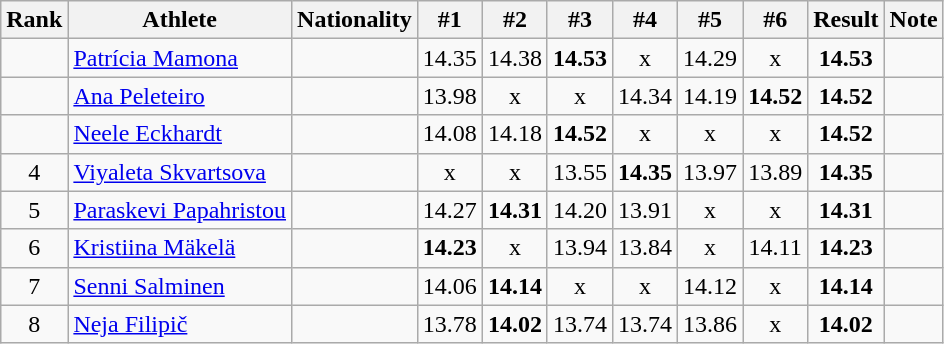<table class="wikitable sortable" style="text-align:center">
<tr>
<th>Rank</th>
<th>Athlete</th>
<th>Nationality</th>
<th>#1</th>
<th>#2</th>
<th>#3</th>
<th>#4</th>
<th>#5</th>
<th>#6</th>
<th>Result</th>
<th>Note</th>
</tr>
<tr>
<td></td>
<td align=left><a href='#'>Patrícia Mamona</a></td>
<td align=left></td>
<td>14.35</td>
<td>14.38</td>
<td><strong>14.53</strong></td>
<td>x</td>
<td>14.29</td>
<td>x</td>
<td><strong>14.53</strong></td>
<td></td>
</tr>
<tr>
<td></td>
<td align=left><a href='#'>Ana Peleteiro</a></td>
<td align=left></td>
<td>13.98</td>
<td>x</td>
<td>x</td>
<td>14.34</td>
<td>14.19</td>
<td><strong>14.52</strong></td>
<td><strong>14.52</strong></td>
<td></td>
</tr>
<tr>
<td></td>
<td align=left><a href='#'>Neele Eckhardt</a></td>
<td align=left></td>
<td>14.08</td>
<td>14.18</td>
<td><strong>14.52</strong></td>
<td>x</td>
<td>x</td>
<td>x</td>
<td><strong>14.52</strong></td>
<td></td>
</tr>
<tr>
<td>4</td>
<td align=left><a href='#'>Viyaleta Skvartsova</a></td>
<td align=left></td>
<td>x</td>
<td>x</td>
<td>13.55</td>
<td><strong>14.35</strong></td>
<td>13.97</td>
<td>13.89</td>
<td><strong>14.35</strong></td>
<td></td>
</tr>
<tr>
<td>5</td>
<td align=left><a href='#'>Paraskevi Papahristou</a></td>
<td align=left></td>
<td>14.27</td>
<td><strong>14.31</strong></td>
<td>14.20</td>
<td>13.91</td>
<td>x</td>
<td>x</td>
<td><strong>14.31</strong></td>
<td></td>
</tr>
<tr>
<td>6</td>
<td align=left><a href='#'>Kristiina Mäkelä</a></td>
<td align=left></td>
<td><strong>14.23</strong></td>
<td>x</td>
<td>13.94</td>
<td>13.84</td>
<td>x</td>
<td>14.11</td>
<td><strong>14.23</strong></td>
<td></td>
</tr>
<tr>
<td>7</td>
<td align=left><a href='#'>Senni Salminen</a></td>
<td align=left></td>
<td>14.06</td>
<td><strong>14.14</strong></td>
<td>x</td>
<td>x</td>
<td>14.12</td>
<td>x</td>
<td><strong>14.14</strong></td>
<td></td>
</tr>
<tr>
<td>8</td>
<td align=left><a href='#'>Neja Filipič</a></td>
<td align=left></td>
<td>13.78</td>
<td><strong>14.02</strong></td>
<td>13.74</td>
<td>13.74</td>
<td>13.86</td>
<td>x</td>
<td><strong>14.02</strong></td>
<td></td>
</tr>
</table>
